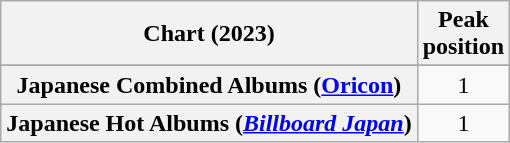<table class="wikitable sortable plainrowheaders" style="text-align:center;">
<tr>
<th scope="col">Chart (2023)</th>
<th scope="col">Peak<br>position</th>
</tr>
<tr>
</tr>
<tr>
<th scope="row">Japanese Combined Albums (<a href='#'>Oricon</a>)</th>
<td>1</td>
</tr>
<tr>
<th scope="row">Japanese Hot Albums (<em><a href='#'>Billboard Japan</a></em>)</th>
<td>1</td>
</tr>
</table>
